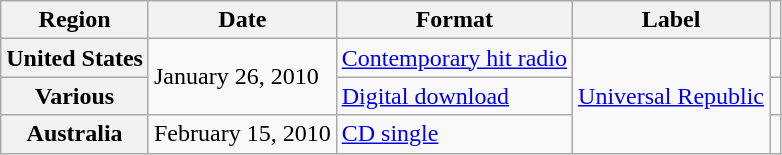<table class="wikitable plainrowheaders">
<tr>
<th scope="col">Region</th>
<th scope="col">Date</th>
<th scope="col">Format</th>
<th scope="col">Label</th>
<th scope="col"></th>
</tr>
<tr>
<th scope="row">United States</th>
<td rowspan="2">January 26, 2010</td>
<td><a href='#'>Contemporary hit radio</a></td>
<td rowspan="3"><a href='#'>Universal Republic</a></td>
<td align="center"></td>
</tr>
<tr>
<th scope="row">Various</th>
<td><a href='#'>Digital download</a></td>
<td align="center"></td>
</tr>
<tr>
<th scope="row">Australia</th>
<td>February 15, 2010</td>
<td><a href='#'>CD single</a></td>
<td align="center"></td>
</tr>
</table>
